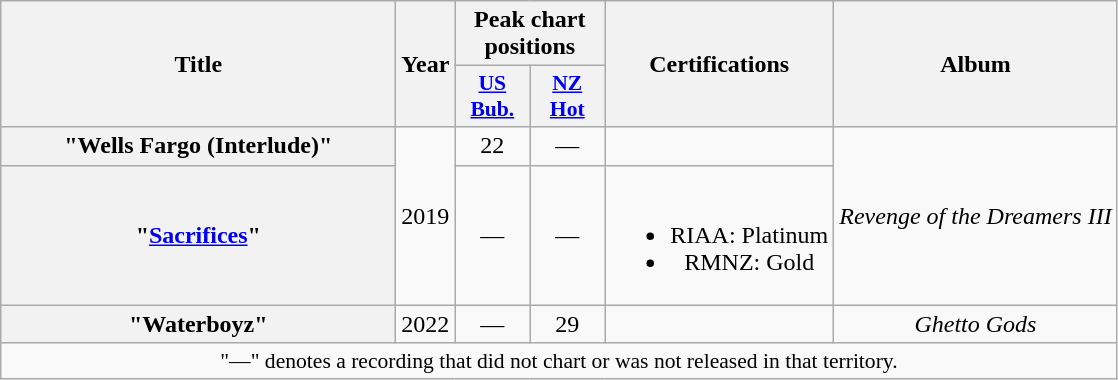<table class="wikitable plainrowheaders" style="text-align:center;">
<tr>
<th scope="col" rowspan="2" style="width:16em;">Title</th>
<th scope="col" rowspan="2">Year</th>
<th scope="col" colspan="2">Peak chart positions</th>
<th scope="col" rowspan="2">Certifications</th>
<th scope="col" rowspan="2">Album</th>
</tr>
<tr>
<th scope="col" style="width:3em;font-size:90%;"><a href='#'>US<br>Bub.</a><br></th>
<th scope="col" style="width:3em;font-size:90%;"><a href='#'>NZ<br>Hot</a><br></th>
</tr>
<tr>
<th scope="row">"Wells Fargo (Interlude)"<br></th>
<td rowspan=2>2019</td>
<td>22</td>
<td>—</td>
<td></td>
<td rowspan=2><em>Revenge of the Dreamers III</em></td>
</tr>
<tr>
<th scope="row">"<a href='#'>Sacrifices</a>"<br></th>
<td>—</td>
<td>—</td>
<td><br><ul><li>RIAA: Platinum</li><li>RMNZ: Gold</li></ul></td>
</tr>
<tr>
<th scope="row">"Waterboyz"<br></th>
<td>2022</td>
<td>—</td>
<td>29</td>
<td></td>
<td><em>Ghetto Gods</em></td>
</tr>
<tr>
<td colspan="14" style="font-size:90%">"—" denotes a recording that did not chart or was not released in that territory.</td>
</tr>
</table>
